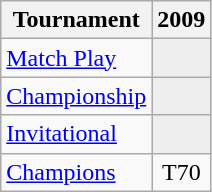<table class="wikitable" style="text-align:center;">
<tr>
<th>Tournament</th>
<th>2009</th>
</tr>
<tr>
<td align="left"><a href='#'>Match Play</a></td>
<td style="background:#eeeeee;"></td>
</tr>
<tr>
<td align="left"><a href='#'>Championship</a></td>
<td style="background:#eeeeee;"></td>
</tr>
<tr>
<td align="left"><a href='#'>Invitational</a></td>
<td style="background:#eeeeee;"></td>
</tr>
<tr>
<td align="left"><a href='#'>Champions</a></td>
<td>T70</td>
</tr>
</table>
